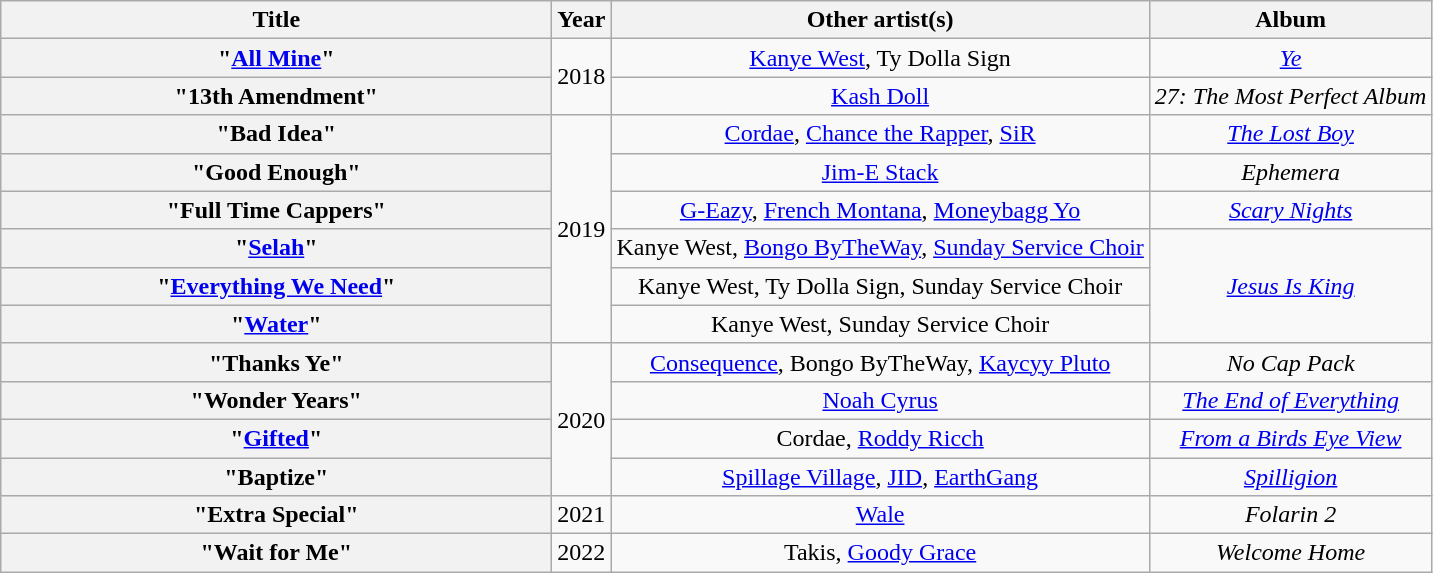<table class="wikitable plainrowheaders" style="text-align:center;">
<tr>
<th scope="col" style="width:22.5em;">Title</th>
<th scope="col">Year</th>
<th scope="col">Other artist(s)</th>
<th scope="col">Album</th>
</tr>
<tr>
<th scope="row">"<a href='#'>All Mine</a>"</th>
<td rowspan="2">2018</td>
<td><a href='#'>Kanye West</a>, Ty Dolla Sign</td>
<td><em><a href='#'>Ye</a></em></td>
</tr>
<tr>
<th scope="row">"13th Amendment"</th>
<td><a href='#'>Kash Doll</a></td>
<td><em>27: The Most Perfect Album</em></td>
</tr>
<tr>
<th scope="row">"Bad Idea"</th>
<td rowspan="6">2019</td>
<td><a href='#'>Cordae</a>, <a href='#'>Chance the Rapper</a>, <a href='#'>SiR</a></td>
<td><em><a href='#'>The Lost Boy</a></em></td>
</tr>
<tr>
<th scope="row">"Good Enough"</th>
<td><a href='#'>Jim-E Stack</a></td>
<td><em>Ephemera</em></td>
</tr>
<tr>
<th scope="row">"Full Time Cappers"</th>
<td><a href='#'>G-Eazy</a>, <a href='#'>French Montana</a>, <a href='#'>Moneybagg Yo</a></td>
<td><em><a href='#'>Scary Nights</a></em></td>
</tr>
<tr>
<th scope="row">"<a href='#'>Selah</a>"</th>
<td>Kanye West, <a href='#'>Bongo ByTheWay</a>, <a href='#'>Sunday Service Choir</a></td>
<td rowspan="3"><em><a href='#'>Jesus Is King</a></em></td>
</tr>
<tr>
<th scope="row">"<a href='#'>Everything We Need</a>"</th>
<td>Kanye West, Ty Dolla Sign, Sunday Service Choir</td>
</tr>
<tr>
<th scope="row">"<a href='#'>Water</a>"</th>
<td>Kanye West, Sunday Service Choir</td>
</tr>
<tr>
<th scope="row">"Thanks Ye"</th>
<td rowspan="4">2020</td>
<td><a href='#'>Consequence</a>, Bongo ByTheWay, <a href='#'>Kaycyy Pluto</a></td>
<td><em>No Cap Pack</em></td>
</tr>
<tr>
<th scope="row">"Wonder Years"</th>
<td><a href='#'>Noah Cyrus</a></td>
<td><em><a href='#'>The End of Everything</a></em></td>
</tr>
<tr>
<th scope="row">"<a href='#'>Gifted</a>"</th>
<td>Cordae, <a href='#'>Roddy Ricch</a></td>
<td><em><a href='#'>From a Birds Eye View</a></em></td>
</tr>
<tr>
<th scope="row">"Baptize"</th>
<td><a href='#'>Spillage Village</a>, <a href='#'>JID</a>, <a href='#'>EarthGang</a></td>
<td><em><a href='#'>Spilligion</a></em></td>
</tr>
<tr>
<th scope="row">"Extra Special"</th>
<td>2021</td>
<td><a href='#'>Wale</a></td>
<td><em>Folarin 2</em></td>
</tr>
<tr>
<th scope="row">"Wait for Me"</th>
<td>2022</td>
<td>Takis, <a href='#'>Goody Grace</a></td>
<td><em>Welcome Home</em></td>
</tr>
</table>
